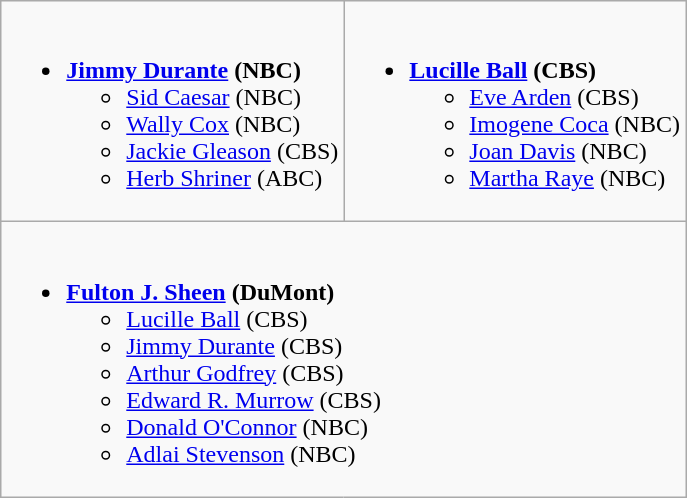<table class="wikitable">
<tr>
<td style="vertical-align:top;" width="50%"><br><ul><li><strong><a href='#'>Jimmy Durante</a> (NBC)</strong><ul><li><a href='#'>Sid Caesar</a> (NBC)</li><li><a href='#'>Wally Cox</a> (NBC)</li><li><a href='#'>Jackie Gleason</a> (CBS)</li><li><a href='#'>Herb Shriner</a> (ABC)</li></ul></li></ul></td>
<td style="vertical-align:top;" width="50%"><br><ul><li><strong><a href='#'>Lucille Ball</a> (CBS)</strong><ul><li><a href='#'>Eve Arden</a> (CBS)</li><li><a href='#'>Imogene Coca</a> (NBC)</li><li><a href='#'>Joan Davis</a> (NBC)</li><li><a href='#'>Martha Raye</a> (NBC)</li></ul></li></ul></td>
</tr>
<tr>
<td style="vertical-align:top;" width="50%" colspan="2"><br><ul><li><strong><a href='#'>Fulton J. Sheen</a> (DuMont)</strong><ul><li><a href='#'>Lucille Ball</a> (CBS)</li><li><a href='#'>Jimmy Durante</a> (CBS)</li><li><a href='#'>Arthur Godfrey</a> (CBS)</li><li><a href='#'>Edward R. Murrow</a> (CBS)</li><li><a href='#'>Donald O'Connor</a> (NBC)</li><li><a href='#'>Adlai Stevenson</a> (NBC)</li></ul></li></ul></td>
</tr>
</table>
